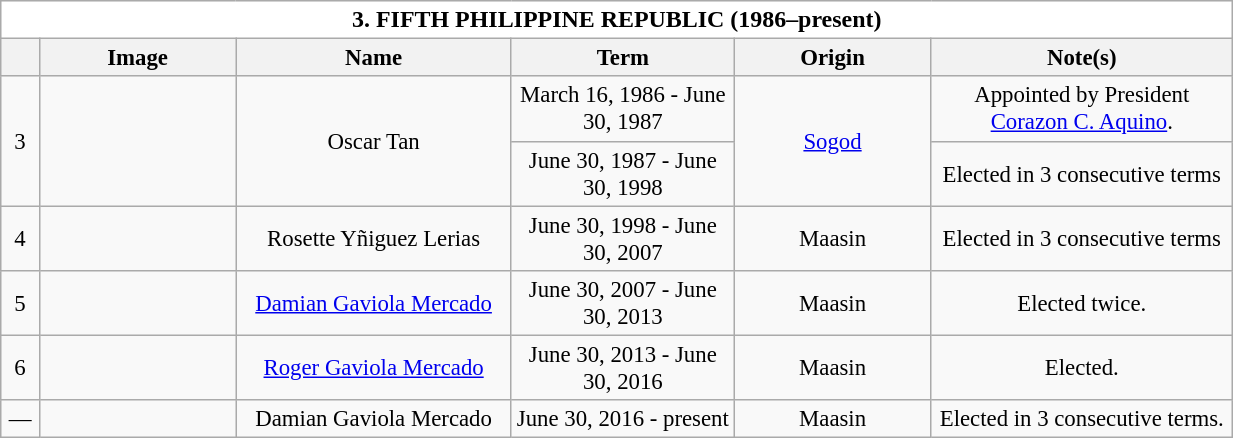<table class="wikitable collapsible collapsed" style="vertical-align:top;text-align:center;font-size:95%;">
<tr>
<th style="background-color:white;font-size:105%;width:51em;" colspan=6>3. FIFTH PHILIPPINE REPUBLIC (1986–present)</th>
</tr>
<tr>
<th style="width: 1em;text-align:center"></th>
<th style="width: 7em;text-align:center">Image</th>
<th style="width: 10em;text-align:center">Name</th>
<th style="width: 8em;text-align:center">Term</th>
<th style="width: 7em;text-align:center">Origin</th>
<th style="width: 11em;text-align:center">Note(s)</th>
</tr>
<tr>
<td rowspan=2>3</td>
<td rowspan=2></td>
<td rowspan=2>Oscar Tan</td>
<td>March 16, 1986 - June 30, 1987</td>
<td rowspan=2><a href='#'>Sogod</a></td>
<td>Appointed by President <a href='#'>Corazon C. Aquino</a>.</td>
</tr>
<tr>
<td>June 30, 1987 - June 30, 1998</td>
<td>Elected in 3 consecutive terms</td>
</tr>
<tr>
<td>4</td>
<td></td>
<td>Rosette Yñiguez Lerias</td>
<td>June 30, 1998 - June 30, 2007</td>
<td>Maasin</td>
<td>Elected in 3 consecutive terms</td>
</tr>
<tr>
<td>5</td>
<td></td>
<td><a href='#'>Damian Gaviola Mercado</a></td>
<td>June  30, 2007 - June 30, 2013</td>
<td>Maasin</td>
<td>Elected twice.</td>
</tr>
<tr>
<td>6</td>
<td></td>
<td><a href='#'>Roger Gaviola Mercado</a></td>
<td>June 30, 2013 - June 30, 2016</td>
<td>Maasin</td>
<td>Elected.</td>
</tr>
<tr>
<td>—</td>
<td></td>
<td>Damian Gaviola Mercado</td>
<td>June  30, 2016 - present</td>
<td>Maasin</td>
<td>Elected in 3 consecutive terms.</td>
</tr>
</table>
